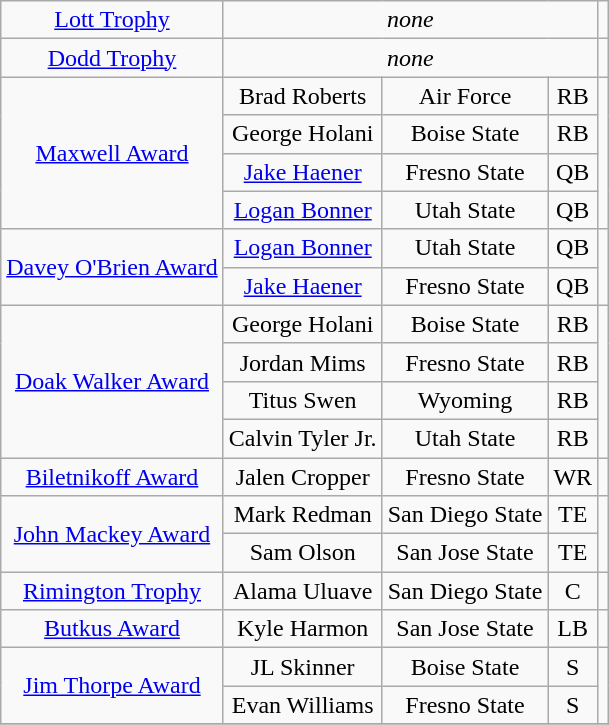<table class="wikitable" style="text-align:center;">
<tr>
<td><a href='#'>Lott Trophy</a></td>
<td colspan=3 align=center><em>none</em></td>
<td></td>
</tr>
<tr>
<td><a href='#'>Dodd Trophy</a></td>
<td colspan=3 align=center><em>none</em></td>
<td></td>
</tr>
<tr>
<td rowspan=4><a href='#'>Maxwell Award</a></td>
<td>Brad Roberts</td>
<td>Air Force</td>
<td>RB</td>
<td rowspan=4></td>
</tr>
<tr>
<td>George Holani</td>
<td>Boise State</td>
<td>RB</td>
</tr>
<tr>
<td><a href='#'>Jake Haener</a></td>
<td>Fresno State</td>
<td>QB</td>
</tr>
<tr>
<td><a href='#'>Logan Bonner</a></td>
<td>Utah State</td>
<td>QB</td>
</tr>
<tr>
<td rowspan=2><a href='#'>Davey O'Brien Award</a></td>
<td><a href='#'>Logan Bonner</a></td>
<td>Utah State</td>
<td>QB</td>
<td rowspan=2></td>
</tr>
<tr>
<td><a href='#'>Jake Haener</a></td>
<td>Fresno State</td>
<td>QB</td>
</tr>
<tr>
<td rowspan=4><a href='#'>Doak Walker Award</a></td>
<td>George Holani</td>
<td>Boise State</td>
<td>RB</td>
<td rowspan=4></td>
</tr>
<tr>
<td>Jordan Mims</td>
<td>Fresno State</td>
<td>RB</td>
</tr>
<tr>
<td>Titus Swen</td>
<td>Wyoming</td>
<td>RB</td>
</tr>
<tr>
<td>Calvin Tyler Jr.</td>
<td>Utah State</td>
<td>RB</td>
</tr>
<tr>
<td><a href='#'>Biletnikoff Award</a></td>
<td>Jalen Cropper</td>
<td>Fresno State</td>
<td>WR</td>
<td></td>
</tr>
<tr>
<td rowspan=2><a href='#'>John Mackey Award</a></td>
<td>Mark Redman</td>
<td>San Diego State</td>
<td>TE</td>
<td rowspan=2></td>
</tr>
<tr>
<td>Sam Olson</td>
<td>San Jose State</td>
<td>TE</td>
</tr>
<tr>
<td><a href='#'>Rimington Trophy</a></td>
<td>Alama Uluave</td>
<td>San Diego State</td>
<td>C</td>
<td></td>
</tr>
<tr>
<td><a href='#'>Butkus Award</a></td>
<td>Kyle Harmon</td>
<td>San Jose State</td>
<td>LB</td>
<td></td>
</tr>
<tr>
<td rowspan=2><a href='#'>Jim Thorpe Award</a></td>
<td>JL Skinner</td>
<td>Boise State</td>
<td>S</td>
<td rowspan=2></td>
</tr>
<tr>
<td>Evan Williams</td>
<td>Fresno State</td>
<td>S</td>
</tr>
<tr>
</tr>
</table>
